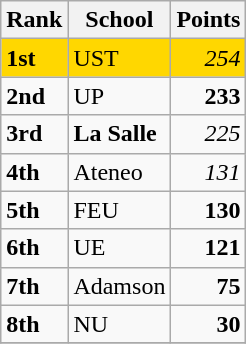<table class="wikitable">
<tr>
<th>Rank</th>
<th>School</th>
<th>Points</th>
</tr>
<tr bgcolor="gold">
<td><strong>1st</strong></td>
<td> UST</td>
<td align=right><em>254</em></td>
</tr>
<tr>
<td><strong>2nd</strong></td>
<td> UP</td>
<td align=right><strong>233</strong></td>
</tr>
<tr>
<td><strong>3rd</strong></td>
<td> <strong>La Salle</strong></td>
<td align=right><em>225</em></td>
</tr>
<tr>
<td><strong>4th</strong></td>
<td> Ateneo</td>
<td align=right><em>131</em></td>
</tr>
<tr>
<td><strong>5th</strong></td>
<td> FEU</td>
<td align=right><strong>130</strong></td>
</tr>
<tr>
<td><strong>6th</strong></td>
<td> UE</td>
<td align=right><strong>121</strong></td>
</tr>
<tr>
<td><strong>7th</strong></td>
<td> Adamson</td>
<td align=right><strong>75</strong></td>
</tr>
<tr>
<td><strong>8th</strong></td>
<td> NU</td>
<td align=right><strong>30</strong></td>
</tr>
<tr>
</tr>
</table>
